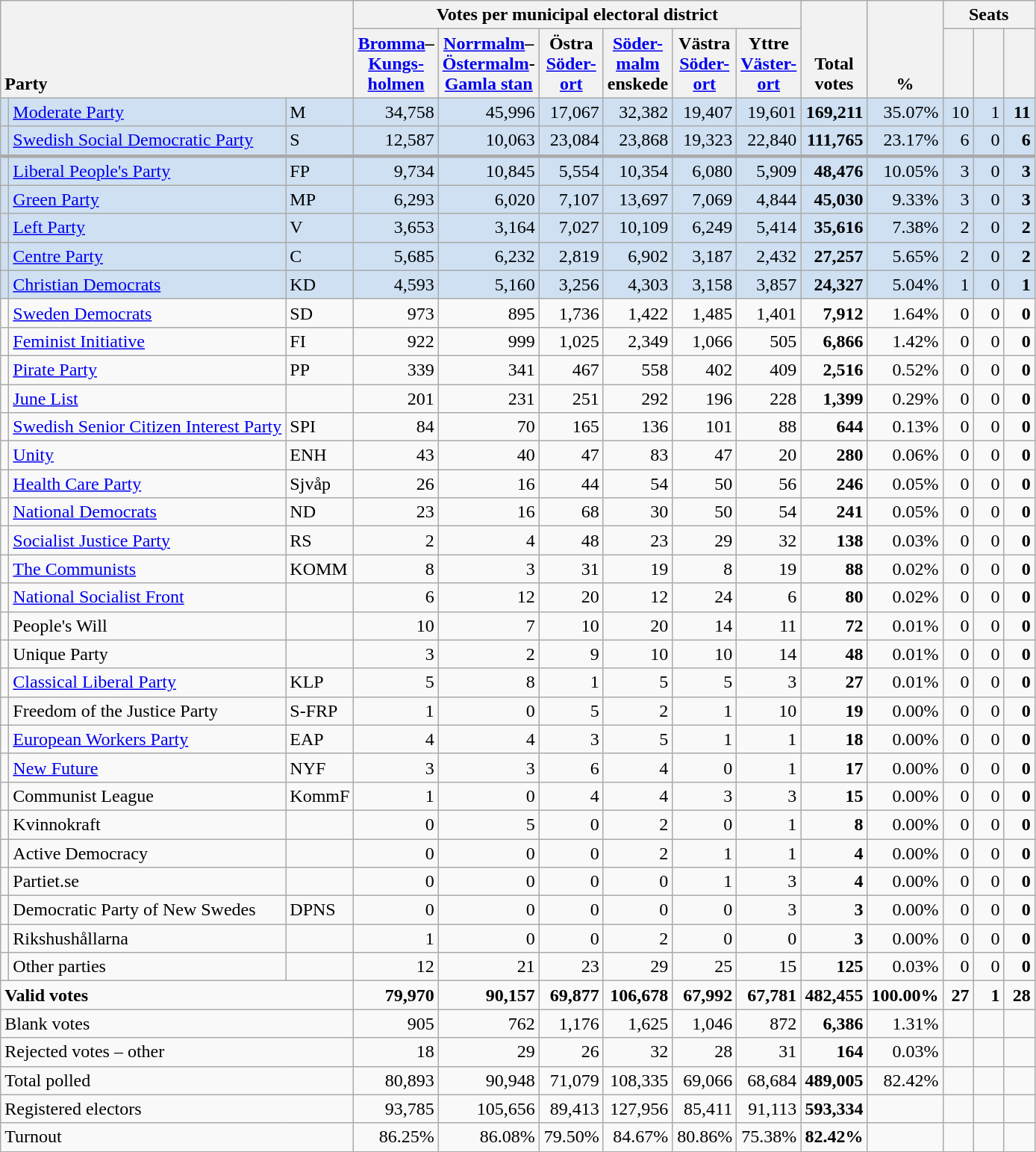<table class="wikitable" border="1" style="text-align:right;">
<tr>
<th style="text-align:left;" valign=bottom rowspan=2 colspan=3>Party</th>
<th colspan=6>Votes per municipal electoral district</th>
<th align=center valign=bottom rowspan=2 width="50">Total votes</th>
<th align=center valign=bottom rowspan=2 width="50">%</th>
<th colspan=3>Seats</th>
</tr>
<tr>
<th align=center valign=bottom width="50"><a href='#'>Bromma</a>–<a href='#'>Kungs- holmen</a></th>
<th align=center valign=bottom width="50"><a href='#'>Norrmalm</a>–<a href='#'>Östermalm</a>- <a href='#'>Gamla stan</a></th>
<th align=center valign=bottom width="50">Östra <a href='#'>Söder- ort</a></th>
<th align=center valign=bottom width="50"><a href='#'>Söder- malm</a> enskede</th>
<th align=center valign=bottom width="50">Västra <a href='#'>Söder- ort</a></th>
<th align=center valign=bottom width="50">Yttre <a href='#'>Väster- ort</a></th>
<th align=center valign=bottom width="20"><small></small></th>
<th align=center valign=bottom width="20"><small><a href='#'></a></small></th>
<th align=center valign=bottom width="20"><small></small></th>
</tr>
<tr style="background:#CEE0F2;">
<td></td>
<td align=left><a href='#'>Moderate Party</a></td>
<td align=left>M</td>
<td>34,758</td>
<td>45,996</td>
<td>17,067</td>
<td>32,382</td>
<td>19,407</td>
<td>19,601</td>
<td><strong>169,211</strong></td>
<td>35.07%</td>
<td>10</td>
<td>1</td>
<td><strong>11</strong></td>
</tr>
<tr style="background:#CEE0F2;">
<td></td>
<td align=left style="white-space: nowrap;"><a href='#'>Swedish Social Democratic Party</a></td>
<td align=left>S</td>
<td>12,587</td>
<td>10,063</td>
<td>23,084</td>
<td>23,868</td>
<td>19,323</td>
<td>22,840</td>
<td><strong>111,765</strong></td>
<td>23.17%</td>
<td>6</td>
<td>0</td>
<td><strong>6</strong></td>
</tr>
<tr style="background:#CEE0F2; border-top:3px solid darkgray;">
<td></td>
<td align=left><a href='#'>Liberal People's Party</a></td>
<td align=left>FP</td>
<td>9,734</td>
<td>10,845</td>
<td>5,554</td>
<td>10,354</td>
<td>6,080</td>
<td>5,909</td>
<td><strong>48,476</strong></td>
<td>10.05%</td>
<td>3</td>
<td>0</td>
<td><strong>3</strong></td>
</tr>
<tr style="background:#CEE0F2;">
<td></td>
<td align=left><a href='#'>Green Party</a></td>
<td align=left>MP</td>
<td>6,293</td>
<td>6,020</td>
<td>7,107</td>
<td>13,697</td>
<td>7,069</td>
<td>4,844</td>
<td><strong>45,030</strong></td>
<td>9.33%</td>
<td>3</td>
<td>0</td>
<td><strong>3</strong></td>
</tr>
<tr style="background:#CEE0F2;">
<td></td>
<td align=left><a href='#'>Left Party</a></td>
<td align=left>V</td>
<td>3,653</td>
<td>3,164</td>
<td>7,027</td>
<td>10,109</td>
<td>6,249</td>
<td>5,414</td>
<td><strong>35,616</strong></td>
<td>7.38%</td>
<td>2</td>
<td>0</td>
<td><strong>2</strong></td>
</tr>
<tr style="background:#CEE0F2;">
<td></td>
<td align=left><a href='#'>Centre Party</a></td>
<td align=left>C</td>
<td>5,685</td>
<td>6,232</td>
<td>2,819</td>
<td>6,902</td>
<td>3,187</td>
<td>2,432</td>
<td><strong>27,257</strong></td>
<td>5.65%</td>
<td>2</td>
<td>0</td>
<td><strong>2</strong></td>
</tr>
<tr style="background:#CEE0F2;">
<td></td>
<td align=left><a href='#'>Christian Democrats</a></td>
<td align=left>KD</td>
<td>4,593</td>
<td>5,160</td>
<td>3,256</td>
<td>4,303</td>
<td>3,158</td>
<td>3,857</td>
<td><strong>24,327</strong></td>
<td>5.04%</td>
<td>1</td>
<td>0</td>
<td><strong>1</strong></td>
</tr>
<tr>
<td></td>
<td align=left><a href='#'>Sweden Democrats</a></td>
<td align=left>SD</td>
<td>973</td>
<td>895</td>
<td>1,736</td>
<td>1,422</td>
<td>1,485</td>
<td>1,401</td>
<td><strong>7,912</strong></td>
<td>1.64%</td>
<td>0</td>
<td>0</td>
<td><strong>0</strong></td>
</tr>
<tr>
<td></td>
<td align=left><a href='#'>Feminist Initiative</a></td>
<td align=left>FI</td>
<td>922</td>
<td>999</td>
<td>1,025</td>
<td>2,349</td>
<td>1,066</td>
<td>505</td>
<td><strong>6,866</strong></td>
<td>1.42%</td>
<td>0</td>
<td>0</td>
<td><strong>0</strong></td>
</tr>
<tr>
<td></td>
<td align=left><a href='#'>Pirate Party</a></td>
<td align=left>PP</td>
<td>339</td>
<td>341</td>
<td>467</td>
<td>558</td>
<td>402</td>
<td>409</td>
<td><strong>2,516</strong></td>
<td>0.52%</td>
<td>0</td>
<td>0</td>
<td><strong>0</strong></td>
</tr>
<tr>
<td></td>
<td align=left><a href='#'>June List</a></td>
<td></td>
<td>201</td>
<td>231</td>
<td>251</td>
<td>292</td>
<td>196</td>
<td>228</td>
<td><strong>1,399</strong></td>
<td>0.29%</td>
<td>0</td>
<td>0</td>
<td><strong>0</strong></td>
</tr>
<tr>
<td></td>
<td align=left><a href='#'>Swedish Senior Citizen Interest Party</a></td>
<td align=left>SPI</td>
<td>84</td>
<td>70</td>
<td>165</td>
<td>136</td>
<td>101</td>
<td>88</td>
<td><strong>644</strong></td>
<td>0.13%</td>
<td>0</td>
<td>0</td>
<td><strong>0</strong></td>
</tr>
<tr>
<td></td>
<td align=left><a href='#'>Unity</a></td>
<td align=left>ENH</td>
<td>43</td>
<td>40</td>
<td>47</td>
<td>83</td>
<td>47</td>
<td>20</td>
<td><strong>280</strong></td>
<td>0.06%</td>
<td>0</td>
<td>0</td>
<td><strong>0</strong></td>
</tr>
<tr>
<td></td>
<td align=left><a href='#'>Health Care Party</a></td>
<td align=left>Sjvåp</td>
<td>26</td>
<td>16</td>
<td>44</td>
<td>54</td>
<td>50</td>
<td>56</td>
<td><strong>246</strong></td>
<td>0.05%</td>
<td>0</td>
<td>0</td>
<td><strong>0</strong></td>
</tr>
<tr>
<td></td>
<td align=left><a href='#'>National Democrats</a></td>
<td align=left>ND</td>
<td>23</td>
<td>16</td>
<td>68</td>
<td>30</td>
<td>50</td>
<td>54</td>
<td><strong>241</strong></td>
<td>0.05%</td>
<td>0</td>
<td>0</td>
<td><strong>0</strong></td>
</tr>
<tr>
<td></td>
<td align=left><a href='#'>Socialist Justice Party</a></td>
<td align=left>RS</td>
<td>2</td>
<td>4</td>
<td>48</td>
<td>23</td>
<td>29</td>
<td>32</td>
<td><strong>138</strong></td>
<td>0.03%</td>
<td>0</td>
<td>0</td>
<td><strong>0</strong></td>
</tr>
<tr>
<td></td>
<td align=left><a href='#'>The Communists</a></td>
<td align=left>KOMM</td>
<td>8</td>
<td>3</td>
<td>31</td>
<td>19</td>
<td>8</td>
<td>19</td>
<td><strong>88</strong></td>
<td>0.02%</td>
<td>0</td>
<td>0</td>
<td><strong>0</strong></td>
</tr>
<tr>
<td></td>
<td align=left><a href='#'>National Socialist Front</a></td>
<td></td>
<td>6</td>
<td>12</td>
<td>20</td>
<td>12</td>
<td>24</td>
<td>6</td>
<td><strong>80</strong></td>
<td>0.02%</td>
<td>0</td>
<td>0</td>
<td><strong>0</strong></td>
</tr>
<tr>
<td></td>
<td align=left>People's Will</td>
<td></td>
<td>10</td>
<td>7</td>
<td>10</td>
<td>20</td>
<td>14</td>
<td>11</td>
<td><strong>72</strong></td>
<td>0.01%</td>
<td>0</td>
<td>0</td>
<td><strong>0</strong></td>
</tr>
<tr>
<td></td>
<td align=left>Unique Party</td>
<td></td>
<td>3</td>
<td>2</td>
<td>9</td>
<td>10</td>
<td>10</td>
<td>14</td>
<td><strong>48</strong></td>
<td>0.01%</td>
<td>0</td>
<td>0</td>
<td><strong>0</strong></td>
</tr>
<tr>
<td></td>
<td align=left><a href='#'>Classical Liberal Party</a></td>
<td align=left>KLP</td>
<td>5</td>
<td>8</td>
<td>1</td>
<td>5</td>
<td>5</td>
<td>3</td>
<td><strong>27</strong></td>
<td>0.01%</td>
<td>0</td>
<td>0</td>
<td><strong>0</strong></td>
</tr>
<tr>
<td></td>
<td align=left>Freedom of the Justice Party</td>
<td align=left>S-FRP</td>
<td>1</td>
<td>0</td>
<td>5</td>
<td>2</td>
<td>1</td>
<td>10</td>
<td><strong>19</strong></td>
<td>0.00%</td>
<td>0</td>
<td>0</td>
<td><strong>0</strong></td>
</tr>
<tr>
<td></td>
<td align=left><a href='#'>European Workers Party</a></td>
<td align=left>EAP</td>
<td>4</td>
<td>4</td>
<td>3</td>
<td>5</td>
<td>1</td>
<td>1</td>
<td><strong>18</strong></td>
<td>0.00%</td>
<td>0</td>
<td>0</td>
<td><strong>0</strong></td>
</tr>
<tr>
<td></td>
<td align=left><a href='#'>New Future</a></td>
<td align=left>NYF</td>
<td>3</td>
<td>3</td>
<td>6</td>
<td>4</td>
<td>0</td>
<td>1</td>
<td><strong>17</strong></td>
<td>0.00%</td>
<td>0</td>
<td>0</td>
<td><strong>0</strong></td>
</tr>
<tr>
<td></td>
<td align=left>Communist League</td>
<td align=left>KommF</td>
<td>1</td>
<td>0</td>
<td>4</td>
<td>4</td>
<td>3</td>
<td>3</td>
<td><strong>15</strong></td>
<td>0.00%</td>
<td>0</td>
<td>0</td>
<td><strong>0</strong></td>
</tr>
<tr>
<td></td>
<td align=left>Kvinnokraft</td>
<td></td>
<td>0</td>
<td>5</td>
<td>0</td>
<td>2</td>
<td>0</td>
<td>1</td>
<td><strong>8</strong></td>
<td>0.00%</td>
<td>0</td>
<td>0</td>
<td><strong>0</strong></td>
</tr>
<tr>
<td></td>
<td align=left>Active Democracy</td>
<td></td>
<td>0</td>
<td>0</td>
<td>0</td>
<td>2</td>
<td>1</td>
<td>1</td>
<td><strong>4</strong></td>
<td>0.00%</td>
<td>0</td>
<td>0</td>
<td><strong>0</strong></td>
</tr>
<tr>
<td></td>
<td align=left>Partiet.se</td>
<td></td>
<td>0</td>
<td>0</td>
<td>0</td>
<td>0</td>
<td>1</td>
<td>3</td>
<td><strong>4</strong></td>
<td>0.00%</td>
<td>0</td>
<td>0</td>
<td><strong>0</strong></td>
</tr>
<tr>
<td></td>
<td align=left>Democratic Party of New Swedes</td>
<td align=left>DPNS</td>
<td>0</td>
<td>0</td>
<td>0</td>
<td>0</td>
<td>0</td>
<td>3</td>
<td><strong>3</strong></td>
<td>0.00%</td>
<td>0</td>
<td>0</td>
<td><strong>0</strong></td>
</tr>
<tr>
<td></td>
<td align=left>Rikshushållarna</td>
<td></td>
<td>1</td>
<td>0</td>
<td>0</td>
<td>2</td>
<td>0</td>
<td>0</td>
<td><strong>3</strong></td>
<td>0.00%</td>
<td>0</td>
<td>0</td>
<td><strong>0</strong></td>
</tr>
<tr>
<td></td>
<td align=left>Other parties</td>
<td></td>
<td>12</td>
<td>21</td>
<td>23</td>
<td>29</td>
<td>25</td>
<td>15</td>
<td><strong>125</strong></td>
<td>0.03%</td>
<td>0</td>
<td>0</td>
<td><strong>0</strong></td>
</tr>
<tr style="font-weight:bold">
<td align=left colspan=3>Valid votes</td>
<td>79,970</td>
<td>90,157</td>
<td>69,877</td>
<td>106,678</td>
<td>67,992</td>
<td>67,781</td>
<td>482,455</td>
<td>100.00%</td>
<td>27</td>
<td>1</td>
<td>28</td>
</tr>
<tr>
<td align=left colspan=3>Blank votes</td>
<td>905</td>
<td>762</td>
<td>1,176</td>
<td>1,625</td>
<td>1,046</td>
<td>872</td>
<td><strong>6,386</strong></td>
<td>1.31%</td>
<td></td>
<td></td>
<td></td>
</tr>
<tr>
<td align=left colspan=3>Rejected votes – other</td>
<td>18</td>
<td>29</td>
<td>26</td>
<td>32</td>
<td>28</td>
<td>31</td>
<td><strong>164</strong></td>
<td>0.03%</td>
<td></td>
<td></td>
<td></td>
</tr>
<tr>
<td align=left colspan=3>Total polled</td>
<td>80,893</td>
<td>90,948</td>
<td>71,079</td>
<td>108,335</td>
<td>69,066</td>
<td>68,684</td>
<td><strong>489,005</strong></td>
<td>82.42%</td>
<td></td>
<td></td>
<td></td>
</tr>
<tr>
<td align=left colspan=3>Registered electors</td>
<td>93,785</td>
<td>105,656</td>
<td>89,413</td>
<td>127,956</td>
<td>85,411</td>
<td>91,113</td>
<td><strong>593,334</strong></td>
<td></td>
<td></td>
<td></td>
<td></td>
</tr>
<tr>
<td align=left colspan=3>Turnout</td>
<td>86.25%</td>
<td>86.08%</td>
<td>79.50%</td>
<td>84.67%</td>
<td>80.86%</td>
<td>75.38%</td>
<td><strong>82.42%</strong></td>
<td></td>
<td></td>
<td></td>
<td></td>
</tr>
</table>
